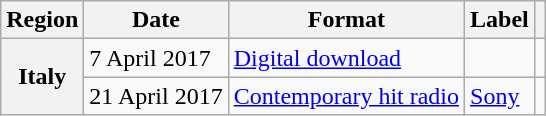<table class="wikitable plainrowheaders">
<tr>
<th scope="col">Region</th>
<th scope="col">Date</th>
<th scope="col">Format</th>
<th scope="col">Label</th>
<th scope="col"></th>
</tr>
<tr>
<th scope="row" rowspan="2">Italy</th>
<td rowspan="1">7 April 2017</td>
<td><a href='#'>Digital download</a></td>
<td></td>
<td></td>
</tr>
<tr>
<td>21 April 2017</td>
<td><a href='#'>Contemporary hit radio</a></td>
<td><a href='#'>Sony</a></td>
<td></td>
</tr>
</table>
